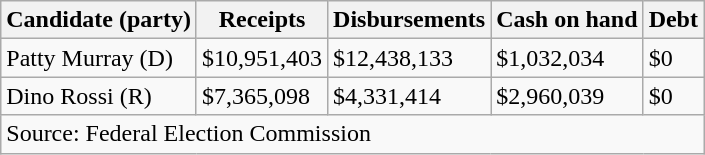<table class="wikitable sortable">
<tr>
<th>Candidate (party)</th>
<th>Receipts</th>
<th>Disbursements</th>
<th>Cash on hand</th>
<th>Debt</th>
</tr>
<tr>
<td>Patty Murray (D)</td>
<td>$10,951,403</td>
<td>$12,438,133</td>
<td>$1,032,034</td>
<td>$0</td>
</tr>
<tr>
<td>Dino Rossi (R)</td>
<td>$7,365,098</td>
<td>$4,331,414</td>
<td>$2,960,039</td>
<td>$0</td>
</tr>
<tr>
<td colspan=5>Source: Federal Election Commission</td>
</tr>
</table>
